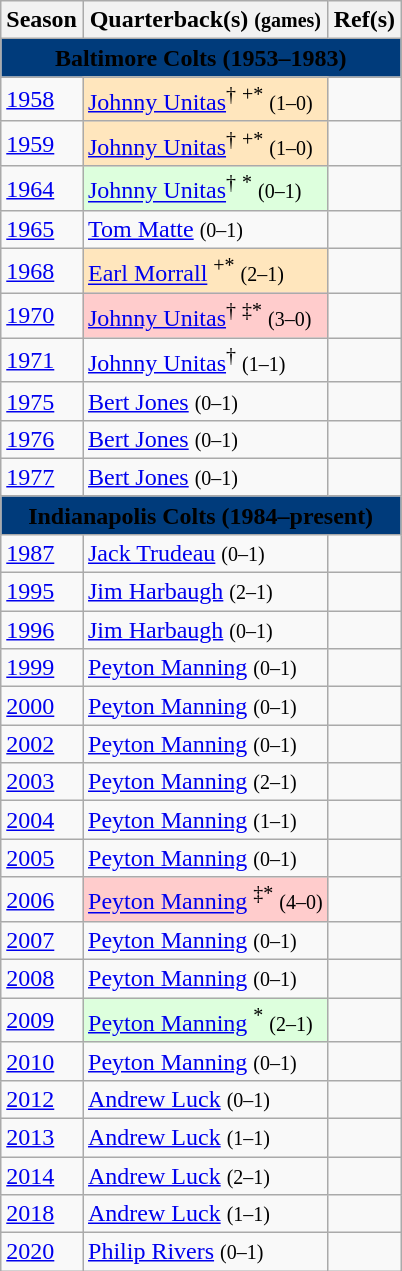<table class="wikitable">
<tr>
<th>Season</th>
<th>Quarterback(s) <small>(games)</small></th>
<th>Ref(s)</th>
</tr>
<tr>
<td colspan="3" style="text-align:center;background:#003b7b"><strong><span>Baltimore Colts (1953–1983)</span></strong></td>
</tr>
<tr>
<td><a href='#'>1958</a></td>
<td style="background:#ffe6bd"><a href='#'>Johnny Unitas</a><sup>†</sup> <sup>+*</sup> <small>(1–0)</small></td>
<td style="text-align:center"></td>
</tr>
<tr>
<td><a href='#'>1959</a></td>
<td style="background:#ffe6bd"><a href='#'>Johnny Unitas</a><sup>†</sup> <sup>+*</sup> <small>(1–0)</small></td>
<td style="text-align:center"></td>
</tr>
<tr>
<td><a href='#'>1964</a></td>
<td style="background:#dfd"><a href='#'>Johnny Unitas</a><sup>†</sup> <sup>*</sup> <small>(0–1)</small></td>
<td style="text-align:center"></td>
</tr>
<tr>
<td><a href='#'>1965</a></td>
<td><a href='#'>Tom Matte</a> <small>(0–1)</small></td>
<td style="text-align:center"></td>
</tr>
<tr>
<td><a href='#'>1968</a></td>
<td style="background:#ffe6bd"><a href='#'>Earl Morrall</a> <sup>+*</sup> <small>(2–1)</small></td>
<td style="text-align:center"></td>
</tr>
<tr>
<td><a href='#'>1970</a></td>
<td style="background:#fcc"><a href='#'>Johnny Unitas</a><sup>†</sup> <sup>‡*</sup> <small>(3–0)</small></td>
<td style="text-align:center"></td>
</tr>
<tr>
<td><a href='#'>1971</a></td>
<td><a href='#'>Johnny Unitas</a><sup>†</sup> <small>(1–1)</small></td>
<td style="text-align:center"></td>
</tr>
<tr>
<td><a href='#'>1975</a></td>
<td><a href='#'>Bert Jones</a> <small>(0–1)</small></td>
<td style="text-align:center"></td>
</tr>
<tr>
<td><a href='#'>1976</a></td>
<td><a href='#'>Bert Jones</a> <small>(0–1)</small></td>
<td style="text-align:center"></td>
</tr>
<tr>
<td><a href='#'>1977</a></td>
<td><a href='#'>Bert Jones</a> <small>(0–1)</small></td>
<td style="text-align:center"></td>
</tr>
<tr>
<td colspan="3" style="text-align:center;background:#003b7b"><strong><span>Indianapolis Colts (1984–present)</span></strong></td>
</tr>
<tr>
<td><a href='#'>1987</a></td>
<td><a href='#'>Jack Trudeau</a> <small>(0–1)</small></td>
<td style="text-align:center"></td>
</tr>
<tr>
<td><a href='#'>1995</a></td>
<td><a href='#'>Jim Harbaugh</a> <small>(2–1)</small></td>
<td style="text-align:center"></td>
</tr>
<tr>
<td><a href='#'>1996</a></td>
<td><a href='#'>Jim Harbaugh</a> <small>(0–1)</small></td>
<td style="text-align:center"></td>
</tr>
<tr>
<td><a href='#'>1999</a></td>
<td><a href='#'>Peyton Manning</a> <small>(0–1)</small></td>
<td style="text-align:center"></td>
</tr>
<tr>
<td><a href='#'>2000</a></td>
<td><a href='#'>Peyton Manning</a> <small>(0–1)</small></td>
<td style="text-align:center"></td>
</tr>
<tr>
<td><a href='#'>2002</a></td>
<td><a href='#'>Peyton Manning</a> <small>(0–1)</small></td>
<td style="text-align:center"></td>
</tr>
<tr>
<td><a href='#'>2003</a></td>
<td><a href='#'>Peyton Manning</a> <small>(2–1)</small></td>
<td style="text-align:center"></td>
</tr>
<tr>
<td><a href='#'>2004</a></td>
<td><a href='#'>Peyton Manning</a> <small>(1–1)</small></td>
<td style="text-align:center"></td>
</tr>
<tr>
<td><a href='#'>2005</a></td>
<td><a href='#'>Peyton Manning</a> <small>(0–1)</small></td>
<td style="text-align:center"></td>
</tr>
<tr>
<td><a href='#'>2006</a></td>
<td style="background:#fcc"><a href='#'>Peyton Manning</a> <sup>‡*</sup> <small>(4–0)</small></td>
<td style="text-align:center"></td>
</tr>
<tr>
<td><a href='#'>2007</a></td>
<td><a href='#'>Peyton Manning</a> <small>(0–1)</small></td>
<td style="text-align:center"></td>
</tr>
<tr>
<td><a href='#'>2008</a></td>
<td><a href='#'>Peyton Manning</a> <small>(0–1)</small></td>
<td style="text-align:center"></td>
</tr>
<tr>
<td><a href='#'>2009</a></td>
<td style="background:#dfd"><a href='#'>Peyton Manning</a> <sup>*</sup> <small>(2–1)</small></td>
<td style="text-align:center"></td>
</tr>
<tr>
<td><a href='#'>2010</a></td>
<td><a href='#'>Peyton Manning</a> <small>(0–1)</small></td>
<td style="text-align:center"></td>
</tr>
<tr>
<td><a href='#'>2012</a></td>
<td><a href='#'>Andrew Luck</a> <small>(0–1)</small></td>
<td style="text-align:center;"></td>
</tr>
<tr>
<td><a href='#'>2013</a></td>
<td><a href='#'>Andrew Luck</a> <small>(1–1)</small></td>
<td></td>
</tr>
<tr>
<td><a href='#'>2014</a></td>
<td><a href='#'>Andrew Luck</a> <small>(2–1)</small></td>
<td></td>
</tr>
<tr>
<td><a href='#'>2018</a></td>
<td><a href='#'>Andrew Luck</a> <small>(1–1)</small></td>
<td></td>
</tr>
<tr>
<td><a href='#'>2020</a></td>
<td><a href='#'>Philip Rivers</a> <small>(0–1)</small></td>
<td></td>
</tr>
</table>
